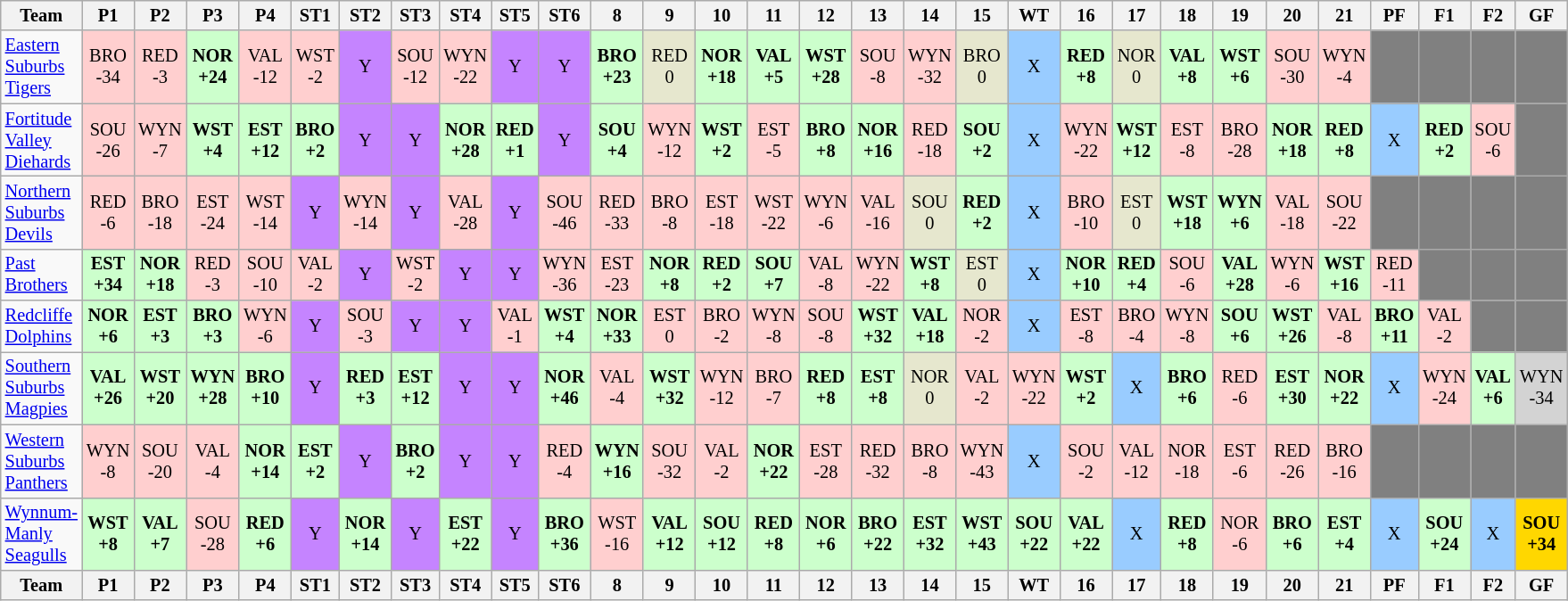<table class="wikitable sortable" style="font-size:85%; text-align:center; width:90%">
<tr>
<th valign="middle">Team</th>
<th>P1</th>
<th>P2</th>
<th>P3</th>
<th>P4</th>
<th>ST1</th>
<th>ST2</th>
<th>ST3</th>
<th>ST4</th>
<th>ST5</th>
<th>ST6</th>
<th>8</th>
<th>9</th>
<th>10</th>
<th>11</th>
<th>12</th>
<th>13</th>
<th>14</th>
<th>15</th>
<th>WT</th>
<th>16</th>
<th>17</th>
<th>18</th>
<th>19</th>
<th>20</th>
<th>21</th>
<th>PF</th>
<th>F1</th>
<th>F2</th>
<th>GF</th>
</tr>
<tr>
<td align="left"><a href='#'>Eastern Suburbs Tigers</a></td>
<td style="background:#FFCFCF;">BRO<br>-34</td>
<td style="background:#FFCFCF;">RED<br>-3</td>
<td style="background:#cfc;"><strong>NOR</strong><br><strong>+24</strong></td>
<td style="background:#FFCFCF;">VAL<br>-12</td>
<td style="background:#FFCFCF;">WST<br>-2</td>
<td style="background:#c584ff;">Y</td>
<td style="background:#FFCFCF;">SOU<br>-12</td>
<td style="background:#FFCFCF;">WYN<br>-22</td>
<td style="background:#c584ff;">Y</td>
<td style="background:#c584ff;">Y</td>
<td style="background:#cfc;"><strong>BRO</strong><br><strong>+23</strong></td>
<td style="background:#E6E7CE;">RED<br>0</td>
<td style="background:#cfc;"><strong>NOR</strong><br><strong>+18</strong></td>
<td style="background:#cfc;"><strong>VAL</strong><br><strong>+5</strong></td>
<td style="background:#cfc;"><strong>WST</strong><br><strong>+28</strong></td>
<td style="background:#FFCFCF;">SOU<br>-8</td>
<td style="background:#FFCFCF;">WYN<br>-32</td>
<td style="background:#E6E7CE;">BRO<br>0</td>
<td style="background:#99ccff;">X</td>
<td style="background:#cfc;"><strong>RED</strong><br><strong>+8</strong></td>
<td style="background:#E6E7CE;">NOR<br>0</td>
<td style="background:#cfc;"><strong>VAL</strong><br><strong>+8</strong></td>
<td style="background:#cfc;"><strong>WST</strong><br><strong>+6</strong></td>
<td style="background:#FFCFCF;">SOU<br>-30</td>
<td style="background:#FFCFCF;">WYN<br>-4</td>
<td style="background:#808080;"></td>
<td style="background:#808080;"></td>
<td style="background:#808080;"></td>
<td style="background:#808080;"></td>
</tr>
<tr>
<td align="left"><a href='#'>Fortitude Valley Diehards</a></td>
<td style="background:#FFCFCF;">SOU<br>-26</td>
<td style="background:#FFCFCF;">WYN<br>-7</td>
<td style="background:#cfc;"><strong>WST</strong><br><strong>+4</strong></td>
<td style="background:#cfc;"><strong>EST</strong><br><strong>+12</strong></td>
<td style="background:#cfc;"><strong>BRO</strong><br><strong>+2</strong></td>
<td style="background:#c584ff;">Y</td>
<td style="background:#c584ff;">Y</td>
<td style="background:#cfc;"><strong>NOR</strong><br><strong>+28</strong></td>
<td style="background:#cfc;"><strong>RED</strong><br><strong>+1</strong></td>
<td style="background:#c584ff;">Y</td>
<td style="background:#cfc;"><strong>SOU</strong><br><strong>+4</strong></td>
<td style="background:#FFCFCF;">WYN<br>-12</td>
<td style="background:#cfc;"><strong>WST</strong><br><strong>+2</strong></td>
<td style="background:#FFCFCF;">EST<br>-5</td>
<td style="background:#cfc;"><strong>BRO</strong><br><strong>+8</strong></td>
<td style="background:#cfc;"><strong>NOR</strong><br><strong>+16</strong></td>
<td style="background:#FFCFCF;">RED<br>-18</td>
<td style="background:#cfc;"><strong>SOU</strong><br><strong>+2</strong></td>
<td style="background:#99ccff;">X</td>
<td style="background:#FFCFCF;">WYN<br>-22</td>
<td style="background:#cfc;"><strong>WST</strong><br><strong>+12</strong></td>
<td style="background:#FFCFCF;">EST<br>-8</td>
<td style="background:#FFCFCF;">BRO<br>-28</td>
<td style="background:#cfc;"><strong>NOR</strong><br><strong>+18</strong></td>
<td style="background:#cfc;"><strong>RED</strong><br><strong>+8</strong></td>
<td style="background:#99ccff;">X</td>
<td style="background:#cfc;"><strong>RED</strong><br><strong>+2</strong></td>
<td style="background:#FFCFCF;">SOU<br>-6</td>
<td style="background:#808080;"></td>
</tr>
<tr>
<td align="left"><a href='#'>Northern Suburbs Devils</a></td>
<td style="background:#FFCFCF;">RED<br>-6</td>
<td style="background:#FFCFCF;">BRO<br>-18</td>
<td style="background:#FFCFCF;">EST<br>-24</td>
<td style="background:#FFCFCF;">WST<br>-14</td>
<td style="background:#c584ff;">Y</td>
<td style="background:#FFCFCF;">WYN<br>-14</td>
<td style="background:#c584ff;">Y</td>
<td style="background:#FFCFCF;">VAL<br>-28</td>
<td style="background:#c584ff;">Y</td>
<td style="background:#FFCFCF;">SOU<br>-46</td>
<td style="background:#FFCFCF;">RED<br>-33</td>
<td style="background:#FFCFCF;">BRO<br>-8</td>
<td style="background:#FFCFCF;">EST<br>-18</td>
<td style="background:#FFCFCF;">WST<br>-22</td>
<td style="background:#FFCFCF;">WYN<br>-6</td>
<td style="background:#FFCFCF;">VAL<br>-16</td>
<td style="background:#E6E7CE;">SOU<br>0</td>
<td style="background:#cfc;"><strong>RED</strong><br><strong>+2</strong></td>
<td style="background:#99ccff;">X</td>
<td style="background:#FFCFCF;">BRO<br>-10</td>
<td style="background:#E6E7CE;">EST<br>0</td>
<td style="background:#cfc;"><strong>WST</strong><br><strong>+18</strong></td>
<td style="background:#cfc;"><strong>WYN</strong><br><strong>+6</strong></td>
<td style="background:#FFCFCF;">VAL<br>-18</td>
<td style="background:#FFCFCF;">SOU<br>-22</td>
<td style="background:#808080;"></td>
<td style="background:#808080;"></td>
<td style="background:#808080;"></td>
<td style="background:#808080;"></td>
</tr>
<tr>
<td align="left"><a href='#'>Past Brothers</a></td>
<td style="background:#cfc;"><strong>EST</strong><br><strong>+34</strong></td>
<td style="background:#cfc;"><strong>NOR</strong><br><strong>+18</strong></td>
<td style="background:#FFCFCF;">RED<br>-3</td>
<td style="background:#FFCFCF;">SOU<br>-10</td>
<td style="background:#FFCFCF;">VAL<br>-2</td>
<td style="background:#c584ff;">Y</td>
<td style="background:#FFCFCF;">WST<br>-2</td>
<td style="background:#c584ff;">Y</td>
<td style="background:#c584ff;">Y</td>
<td style="background:#FFCFCF;">WYN<br>-36</td>
<td style="background:#FFCFCF;">EST<br>-23</td>
<td style="background:#cfc;"><strong>NOR</strong><br><strong>+8</strong></td>
<td style="background:#cfc;"><strong>RED</strong><br><strong>+2</strong></td>
<td style="background:#cfc;"><strong>SOU</strong><br><strong>+7</strong></td>
<td style="background:#FFCFCF;">VAL<br>-8</td>
<td style="background:#FFCFCF;">WYN<br>-22</td>
<td style="background:#cfc;"><strong>WST</strong><br><strong>+8</strong></td>
<td style="background:#E6E7CE;">EST<br>0</td>
<td style="background:#99ccff;">X</td>
<td style="background:#cfc;"><strong>NOR</strong><br><strong>+10</strong></td>
<td style="background:#cfc;"><strong>RED</strong><br><strong>+4</strong></td>
<td style="background:#FFCFCF;">SOU<br>-6</td>
<td style="background:#cfc;"><strong>VAL</strong><br><strong>+28</strong></td>
<td style="background:#FFCFCF;">WYN<br>-6</td>
<td style="background:#cfc;"><strong>WST</strong><br><strong>+16</strong></td>
<td style="background:#FFCFCF;">RED<br>-11</td>
<td style="background:#808080;"></td>
<td style="background:#808080;"></td>
<td style="background:#808080;"></td>
</tr>
<tr>
<td align="left"><a href='#'>Redcliffe Dolphins</a></td>
<td style="background:#cfc;"><strong>NOR</strong><br><strong>+6</strong></td>
<td style="background:#cfc;"><strong>EST</strong><br><strong>+3</strong></td>
<td style="background:#cfc;"><strong>BRO</strong><br><strong>+3</strong></td>
<td style="background:#FFCFCF;">WYN<br>-6</td>
<td style="background:#c584ff;">Y</td>
<td style="background:#FFCFCF;">SOU<br>-3</td>
<td style="background:#c584ff;">Y</td>
<td style="background:#c584ff;">Y</td>
<td style="background:#FFCFCF;">VAL<br>-1</td>
<td style="background:#cfc;"><strong>WST</strong><br><strong>+4</strong></td>
<td style="background:#cfc;"><strong>NOR</strong><br><strong>+33</strong></td>
<td style="background:#FFCFCF;">EST<br>0</td>
<td style="background:#FFCFCF;">BRO<br>-2</td>
<td style="background:#FFCFCF;">WYN<br>-8</td>
<td style="background:#FFCFCF;">SOU<br>-8</td>
<td style="background:#cfc;"><strong>WST</strong><br><strong>+32</strong></td>
<td style="background:#cfc;"><strong>VAL</strong><br><strong>+18</strong></td>
<td style="background:#FFCFCF;">NOR<br>-2</td>
<td style="background:#99ccff;">X</td>
<td style="background:#FFCFCF;">EST<br>-8</td>
<td style="background:#FFCFCF;">BRO<br>-4</td>
<td style="background:#FFCFCF;">WYN<br>-8</td>
<td style="background:#cfc;"><strong>SOU</strong><br><strong>+6</strong></td>
<td style="background:#cfc;"><strong>WST</strong><br><strong>+26</strong></td>
<td style="background:#FFCFCF;">VAL<br>-8</td>
<td style="background:#cfc;"><strong>BRO</strong><br><strong>+11</strong></td>
<td style="background:#FFCFCF;">VAL<br>-2</td>
<td style="background:#808080;"></td>
<td style="background:#808080;"></td>
</tr>
<tr>
<td align="left"><a href='#'>Southern Suburbs Magpies</a></td>
<td style="background:#cfc;"><strong>VAL</strong><br><strong>+26</strong></td>
<td style="background:#cfc;"><strong>WST</strong><br><strong>+20</strong></td>
<td style="background:#cfc;"><strong>WYN</strong><br><strong>+28</strong></td>
<td style="background:#cfc;"><strong>BRO</strong><br><strong>+10</strong></td>
<td style="background:#c584ff;">Y</td>
<td style="background:#cfc;"><strong>RED</strong><br><strong>+3</strong></td>
<td style="background:#cfc;"><strong>EST</strong><br><strong>+12</strong></td>
<td style="background:#c584ff;">Y</td>
<td style="background:#c584ff;">Y</td>
<td style="background:#cfc;"><strong>NOR</strong><br><strong>+46</strong></td>
<td style="background:#FFCFCF;">VAL<br>-4</td>
<td style="background:#cfc;"><strong>WST</strong><br><strong>+32</strong></td>
<td style="background:#FFCFCF;">WYN<br>-12</td>
<td style="background:#FFCFCF;">BRO<br>-7</td>
<td style="background:#cfc;"><strong>RED</strong><br><strong>+8</strong></td>
<td style="background:#cfc;"><strong>EST</strong><br><strong>+8</strong></td>
<td style="background:#E6E7CE;">NOR<br>0</td>
<td style="background:#FFCFCF;">VAL<br>-2</td>
<td style="background:#FFCFCF;">WYN<br>-22</td>
<td style="background:#cfc;"><strong>WST</strong><br><strong>+2</strong></td>
<td style="background:#99ccff;">X</td>
<td style="background:#cfc;"><strong>BRO</strong><br><strong>+6</strong></td>
<td style="background:#FFCFCF;">RED<br>-6</td>
<td style="background:#cfc;"><strong>EST</strong><br><strong>+30</strong></td>
<td style="background:#cfc;"><strong>NOR</strong><br><strong>+22</strong></td>
<td style="background:#99ccff;">X</td>
<td style="background:#FFCFCF;">WYN<br>-24</td>
<td style="background:#cfc;"><strong>VAL</strong><br><strong>+6</strong></td>
<td style="background:#D3D3D3;">WYN<br>-34</td>
</tr>
<tr>
<td align="left"><a href='#'>Western Suburbs Panthers</a></td>
<td style="background:#FFCFCF;">WYN<br>-8</td>
<td style="background:#FFCFCF;">SOU<br>-20</td>
<td style="background:#FFCFCF;">VAL<br>-4</td>
<td style="background:#cfc;"><strong>NOR</strong><br><strong>+14</strong></td>
<td style="background:#cfc;"><strong>EST</strong><br><strong>+2</strong></td>
<td style="background:#c584ff;">Y</td>
<td style="background:#cfc;"><strong>BRO</strong><br><strong>+2</strong></td>
<td style="background:#c584ff;">Y</td>
<td style="background:#c584ff;">Y</td>
<td style="background:#FFCFCF;">RED<br>-4</td>
<td style="background:#cfc;"><strong>WYN</strong><br><strong>+16</strong></td>
<td style="background:#FFCFCF;">SOU<br>-32</td>
<td style="background:#FFCFCF;">VAL<br>-2</td>
<td style="background:#cfc;"><strong>NOR</strong><br><strong>+22</strong></td>
<td style="background:#FFCFCF;">EST<br>-28</td>
<td style="background:#FFCFCF;">RED<br>-32</td>
<td style="background:#FFCFCF;">BRO<br>-8</td>
<td style="background:#FFCFCF;">WYN<br>-43</td>
<td style="background:#99ccff;">X</td>
<td style="background:#FFCFCF;">SOU<br>-2</td>
<td style="background:#FFCFCF;">VAL<br>-12</td>
<td style="background:#FFCFCF;">NOR<br>-18</td>
<td style="background:#FFCFCF;">EST<br>-6</td>
<td style="background:#FFCFCF;">RED<br>-26</td>
<td style="background:#FFCFCF;">BRO<br>-16</td>
<td style="background:#808080;"></td>
<td style="background:#808080;"></td>
<td style="background:#808080;"></td>
<td style="background:#808080;"></td>
</tr>
<tr>
<td align="left"><a href='#'>Wynnum-Manly Seagulls</a></td>
<td style="background:#cfc;"><strong>WST</strong><br><strong>+8</strong></td>
<td style="background:#cfc;"><strong>VAL</strong><br><strong>+7</strong></td>
<td style="background:#FFCFCF;">SOU<br>-28</td>
<td style="background:#cfc;"><strong>RED</strong><br><strong>+6</strong></td>
<td style="background:#c584ff;">Y</td>
<td style="background:#cfc;"><strong>NOR</strong><br><strong>+14</strong></td>
<td style="background:#c584ff;">Y</td>
<td style="background:#cfc;"><strong>EST</strong><br><strong>+22</strong></td>
<td style="background:#c584ff;">Y</td>
<td style="background:#cfc;"><strong>BRO</strong><br><strong>+36</strong></td>
<td style="background:#FFCFCF;">WST<br>-16</td>
<td style="background:#cfc;"><strong>VAL</strong><br><strong>+12</strong></td>
<td style="background:#cfc;"><strong>SOU</strong><br><strong>+12</strong></td>
<td style="background:#cfc;"><strong>RED</strong><br><strong>+8</strong></td>
<td style="background:#cfc;"><strong>NOR</strong><br><strong>+6</strong></td>
<td style="background:#cfc;"><strong>BRO</strong><br><strong>+22</strong></td>
<td style="background:#cfc;"><strong>EST</strong><br><strong>+32</strong></td>
<td style="background:#cfc;"><strong>WST</strong><br><strong>+43</strong></td>
<td style="background:#cfc;"><strong>SOU</strong><br><strong>+22</strong></td>
<td style="background:#cfc;"><strong>VAL</strong><br><strong>+22</strong></td>
<td style="background:#99ccff;">X</td>
<td style="background:#cfc;"><strong>RED</strong><br><strong>+8</strong></td>
<td style="background:#FFCFCF;">NOR<br>-6</td>
<td style="background:#cfc;"><strong>BRO</strong><br><strong>+6</strong></td>
<td style="background:#cfc;"><strong>EST</strong><br><strong>+4</strong></td>
<td style="background:#99ccff;">X</td>
<td style="background:#cfc;"><strong>SOU</strong><br><strong>+24</strong></td>
<td style="background:#99ccff;">X</td>
<td style="background:#FFD700;"><strong>SOU</strong><br><strong>+34</strong></td>
</tr>
<tr valign="top">
<th valign="middle">Team</th>
<th>P1</th>
<th>P2</th>
<th>P3</th>
<th>P4</th>
<th>ST1</th>
<th>ST2</th>
<th>ST3</th>
<th>ST4</th>
<th>ST5</th>
<th>ST6</th>
<th>8</th>
<th>9</th>
<th>10</th>
<th>11</th>
<th>12</th>
<th>13</th>
<th>14</th>
<th>15</th>
<th>WT</th>
<th>16</th>
<th>17</th>
<th>18</th>
<th>19</th>
<th>20</th>
<th>21</th>
<th>PF</th>
<th>F1</th>
<th>F2</th>
<th>GF</th>
</tr>
</table>
